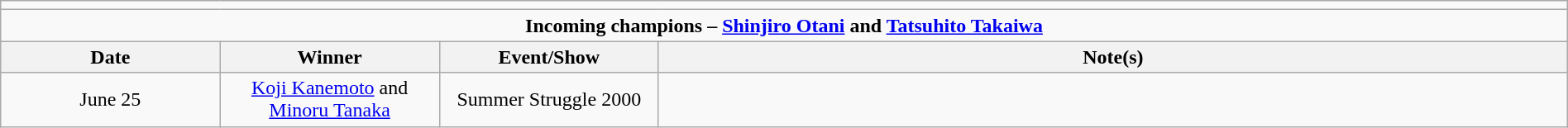<table class="wikitable" style="text-align:center; width:100%;">
<tr>
<td colspan="5"></td>
</tr>
<tr>
<td colspan="5"><strong>Incoming champions – <a href='#'>Shinjiro Otani</a> and <a href='#'>Tatsuhito Takaiwa</a></strong></td>
</tr>
<tr>
<th width=14%>Date</th>
<th width=14%>Winner</th>
<th width=14%>Event/Show</th>
<th width=58%>Note(s)</th>
</tr>
<tr>
<td>June 25</td>
<td><a href='#'>Koji Kanemoto</a> and <a href='#'>Minoru Tanaka</a></td>
<td>Summer Struggle 2000</td>
<td align="left"></td>
</tr>
</table>
